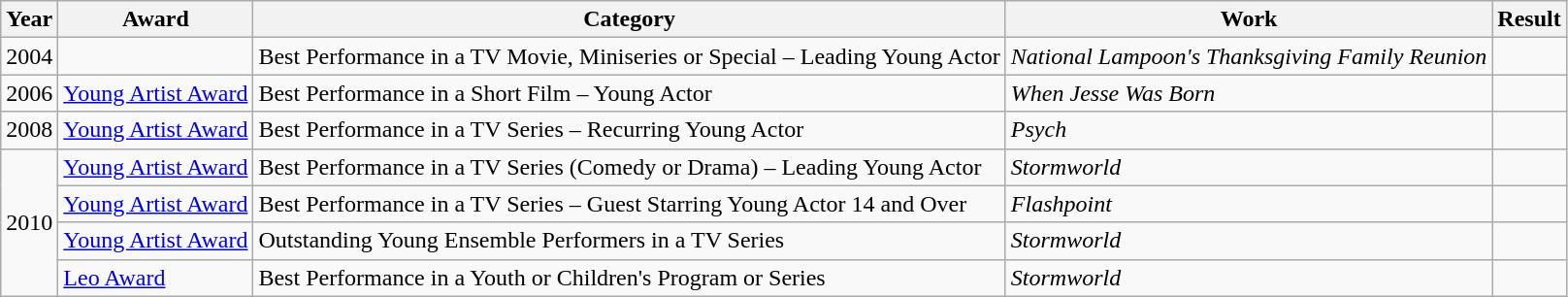<table class="wikitable sortable">
<tr>
<th>Year</th>
<th>Award</th>
<th>Category</th>
<th>Work</th>
<th>Result</th>
</tr>
<tr>
<td>2004</td>
<td></td>
<td>Best Performance in a TV Movie, Miniseries or Special – Leading Young Actor</td>
<td><em>National Lampoon's Thanksgiving Family Reunion</em></td>
<td></td>
</tr>
<tr>
<td>2006</td>
<td><a href='#'>Young Artist Award</a></td>
<td>Best Performance in a Short Film – Young Actor</td>
<td><em>When Jesse Was Born</em></td>
<td></td>
</tr>
<tr>
<td>2008</td>
<td><a href='#'>Young Artist Award</a></td>
<td>Best Performance in a TV Series – Recurring Young Actor</td>
<td><em>Psych</em></td>
<td></td>
</tr>
<tr>
<td rowspan="4">2010</td>
<td><a href='#'>Young Artist Award</a></td>
<td>Best Performance in a TV Series (Comedy or Drama) – Leading Young Actor</td>
<td><em>Stormworld</em></td>
<td></td>
</tr>
<tr>
<td><a href='#'>Young Artist Award</a></td>
<td>Best Performance in a TV Series – Guest Starring Young Actor 14 and Over</td>
<td><em>Flashpoint</em></td>
<td></td>
</tr>
<tr>
<td><a href='#'>Young Artist Award</a></td>
<td>Outstanding Young Ensemble Performers in a TV Series</td>
<td><em>Stormworld</em></td>
<td></td>
</tr>
<tr>
<td><a href='#'>Leo Award</a></td>
<td>Best Performance in a Youth or Children's Program or Series</td>
<td><em>Stormworld</em></td>
<td></td>
</tr>
</table>
